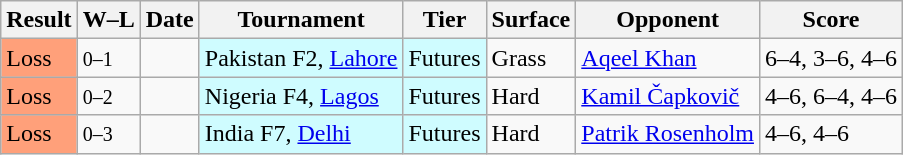<table class="sortable wikitable">
<tr>
<th>Result</th>
<th class="unsortable">W–L</th>
<th>Date</th>
<th>Tournament</th>
<th>Tier</th>
<th>Surface</th>
<th>Opponent</th>
<th class="unsortable">Score</th>
</tr>
<tr>
<td bgcolor=FFA07A>Loss</td>
<td><small>0–1</small></td>
<td></td>
<td style="background:#cffcff;">Pakistan F2, <a href='#'>Lahore</a></td>
<td style="background:#cffcff;">Futures</td>
<td>Grass</td>
<td> <a href='#'>Aqeel Khan</a></td>
<td>6–4, 3–6, 4–6</td>
</tr>
<tr>
<td bgcolor=FFA07A>Loss</td>
<td><small>0–2</small></td>
<td></td>
<td style="background:#cffcff;">Nigeria F4, <a href='#'>Lagos</a></td>
<td style="background:#cffcff;">Futures</td>
<td>Hard</td>
<td> <a href='#'>Kamil Čapkovič</a></td>
<td>4–6, 6–4, 4–6</td>
</tr>
<tr>
<td bgcolor=FFA07A>Loss</td>
<td><small>0–3</small></td>
<td></td>
<td style="background:#cffcff;">India F7, <a href='#'>Delhi</a></td>
<td style="background:#cffcff;">Futures</td>
<td>Hard</td>
<td> <a href='#'>Patrik Rosenholm</a></td>
<td>4–6, 4–6</td>
</tr>
</table>
